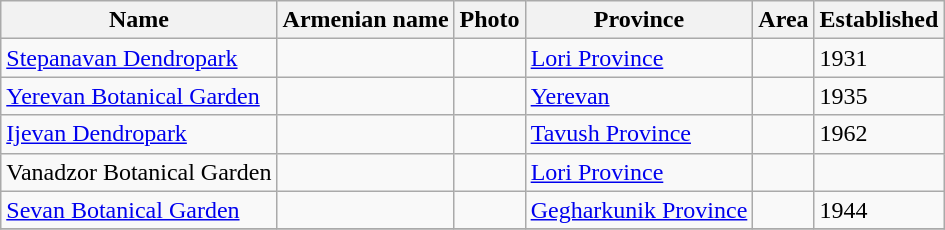<table class="wikitable sortable">
<tr>
<th>Name</th>
<th>Armenian name</th>
<th class="unsortable">Photo</th>
<th>Province</th>
<th>Area</th>
<th>Established</th>
</tr>
<tr>
<td><a href='#'>Stepanavan Dendropark</a></td>
<td></td>
<td></td>
<td><a href='#'>Lori Province</a></td>
<td></td>
<td>1931</td>
</tr>
<tr>
<td><a href='#'>Yerevan Botanical Garden</a></td>
<td></td>
<td></td>
<td><a href='#'>Yerevan</a></td>
<td></td>
<td>1935</td>
</tr>
<tr>
<td><a href='#'>Ijevan Dendropark</a></td>
<td></td>
<td></td>
<td><a href='#'>Tavush Province</a></td>
<td></td>
<td>1962</td>
</tr>
<tr>
<td>Vanadzor Botanical Garden</td>
<td></td>
<td></td>
<td><a href='#'>Lori Province</a></td>
<td></td>
<td></td>
</tr>
<tr>
<td><a href='#'>Sevan Botanical Garden</a></td>
<td></td>
<td></td>
<td><a href='#'>Gegharkunik Province</a></td>
<td></td>
<td>1944</td>
</tr>
<tr>
</tr>
</table>
